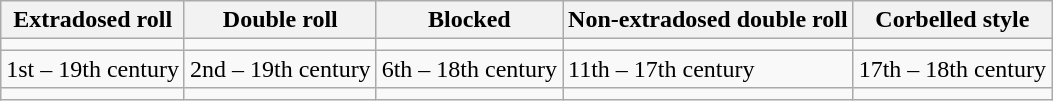<table class="wikitable">
<tr>
<th>Extradosed roll</th>
<th>Double roll</th>
<th>Blocked</th>
<th>Non-extradosed double roll</th>
<th>Corbelled style</th>
</tr>
<tr>
<td></td>
<td></td>
<td></td>
<td></td>
<td></td>
</tr>
<tr>
<td>1st – 19th century</td>
<td>2nd – 19th century</td>
<td>6th – 18th century</td>
<td>11th – 17th century</td>
<td>17th – 18th century</td>
</tr>
<tr>
<td></td>
<td></td>
<td></td>
<td></td>
<td></td>
</tr>
</table>
